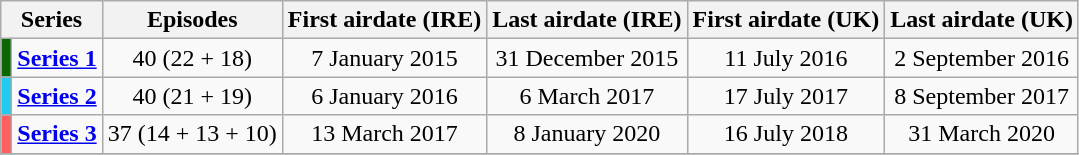<table class="wikitable">
<tr>
<th colspan="2">Series</th>
<th>Episodes</th>
<th>First airdate (IRE)</th>
<th>Last airdate (IRE)</th>
<th>First airdate (UK)</th>
<th>Last airdate (UK)</th>
</tr>
<tr>
<td style="background:#0A6600; height:15px;"></td>
<td style="text-align:center;"><strong><a href='#'>Series 1</a></strong></td>
<td style="text-align:center;">40 (22 + 18)</td>
<td style="text-align:center;">7 January 2015</td>
<td style="text-align:center;">31 December 2015</td>
<td style="text-align:center;">11 July 2016</td>
<td style="text-align:center;">2 September 2016</td>
</tr>
<tr>
<td style="background:#20CCEE; height:15px;"></td>
<td style="text-align:center;"><strong><a href='#'>Series 2</a></strong></td>
<td style="text-align:center;">40 (21 + 19)</td>
<td style="text-align:center;">6 January 2016</td>
<td style="text-align:center;">6 March 2017</td>
<td style="text-align:center;">17 July 2017</td>
<td style="text-align:center;">8 September 2017</td>
</tr>
<tr>
<td style="background:#FF5F5F; height:15px;"></td>
<td style="text-align:center;"><strong><a href='#'>Series 3</a></strong></td>
<td style="text-align:center;">37 (14 + 13 + 10)</td>
<td style="text-align:center;">13 March 2017</td>
<td style="text-align:center;">8 January 2020</td>
<td style="text-align:center;">16 July 2018</td>
<td style="text-align:center;">31 March 2020</td>
</tr>
<tr>
</tr>
</table>
